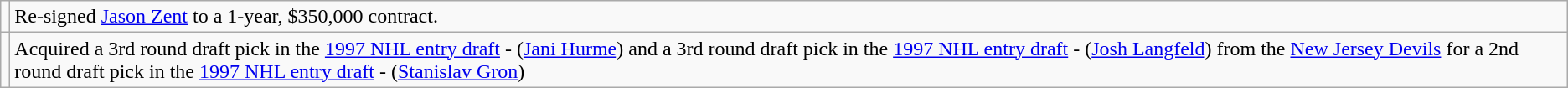<table class="wikitable">
<tr>
<td></td>
<td>Re-signed <a href='#'>Jason Zent</a> to a 1-year, $350,000 contract.</td>
</tr>
<tr>
<td></td>
<td>Acquired a 3rd round draft pick in the <a href='#'>1997 NHL entry draft</a> - (<a href='#'>Jani Hurme</a>) and a 3rd round draft pick in the <a href='#'>1997 NHL entry draft</a> - (<a href='#'>Josh Langfeld</a>) from the <a href='#'>New Jersey Devils</a> for a 2nd round draft pick in the <a href='#'>1997 NHL entry draft</a> - (<a href='#'>Stanislav Gron</a>)</td>
</tr>
</table>
